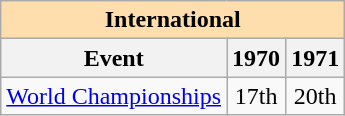<table class="wikitable" style="text-align:center">
<tr>
<th style="background-color: #ffdead; " colspan=3 align=center>International</th>
</tr>
<tr>
<th>Event</th>
<th>1970</th>
<th>1971</th>
</tr>
<tr>
<td align=left><a href='#'>World Championships</a></td>
<td>17th</td>
<td>20th</td>
</tr>
</table>
